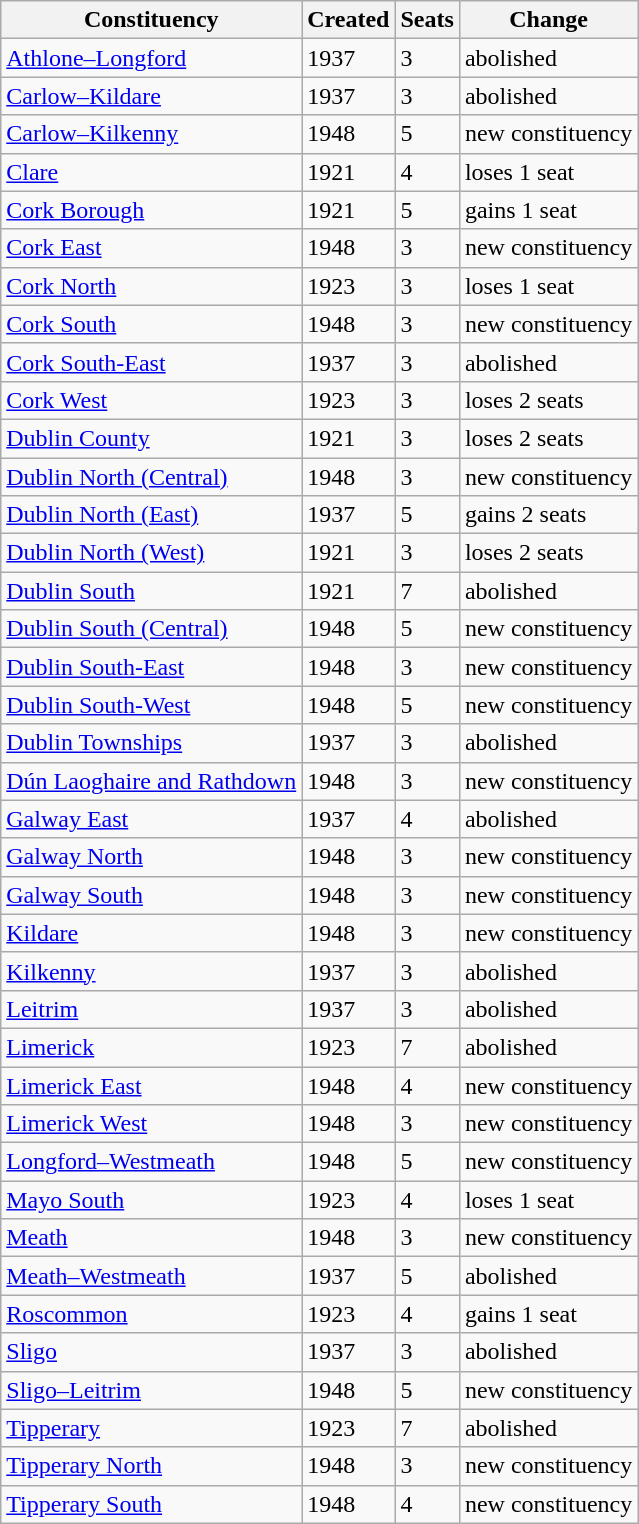<table class="wikitable">
<tr>
<th>Constituency</th>
<th>Created</th>
<th>Seats</th>
<th>Change</th>
</tr>
<tr>
<td><a href='#'>Athlone–Longford</a></td>
<td>1937</td>
<td>3</td>
<td>abolished</td>
</tr>
<tr>
<td><a href='#'>Carlow–Kildare</a></td>
<td>1937</td>
<td>3</td>
<td>abolished</td>
</tr>
<tr>
<td><a href='#'>Carlow–Kilkenny</a></td>
<td>1948</td>
<td>5</td>
<td>new constituency</td>
</tr>
<tr>
<td><a href='#'>Clare</a></td>
<td>1921</td>
<td>4</td>
<td>loses 1 seat</td>
</tr>
<tr>
<td><a href='#'>Cork Borough</a></td>
<td>1921</td>
<td>5</td>
<td>gains 1 seat</td>
</tr>
<tr>
<td><a href='#'>Cork East</a></td>
<td>1948</td>
<td>3</td>
<td>new constituency</td>
</tr>
<tr>
<td><a href='#'>Cork North</a></td>
<td>1923</td>
<td>3</td>
<td>loses 1 seat</td>
</tr>
<tr>
<td><a href='#'>Cork South</a></td>
<td>1948</td>
<td>3</td>
<td>new constituency</td>
</tr>
<tr>
<td><a href='#'>Cork South-East</a></td>
<td>1937</td>
<td>3</td>
<td>abolished</td>
</tr>
<tr>
<td><a href='#'>Cork West</a></td>
<td>1923</td>
<td>3</td>
<td>loses 2 seats</td>
</tr>
<tr>
<td><a href='#'>Dublin County</a></td>
<td>1921</td>
<td>3</td>
<td>loses 2 seats</td>
</tr>
<tr>
<td><a href='#'>Dublin North (Central)</a></td>
<td>1948</td>
<td>3</td>
<td>new constituency</td>
</tr>
<tr>
<td><a href='#'>Dublin North (East)</a></td>
<td>1937</td>
<td>5</td>
<td>gains 2 seats</td>
</tr>
<tr>
<td><a href='#'>Dublin North (West)</a></td>
<td>1921</td>
<td>3</td>
<td>loses 2 seats</td>
</tr>
<tr>
<td><a href='#'>Dublin South</a></td>
<td>1921</td>
<td>7</td>
<td>abolished</td>
</tr>
<tr>
<td><a href='#'>Dublin South (Central)</a></td>
<td>1948</td>
<td>5</td>
<td>new constituency</td>
</tr>
<tr>
<td><a href='#'>Dublin South-East</a></td>
<td>1948</td>
<td>3</td>
<td>new constituency</td>
</tr>
<tr>
<td><a href='#'>Dublin South-West</a></td>
<td>1948</td>
<td>5</td>
<td>new constituency</td>
</tr>
<tr>
<td><a href='#'>Dublin Townships</a></td>
<td>1937</td>
<td>3</td>
<td>abolished</td>
</tr>
<tr>
<td><a href='#'>Dún Laoghaire and Rathdown</a></td>
<td>1948</td>
<td>3</td>
<td>new constituency</td>
</tr>
<tr>
<td><a href='#'>Galway East</a></td>
<td>1937</td>
<td>4</td>
<td>abolished</td>
</tr>
<tr>
<td><a href='#'>Galway North</a></td>
<td>1948</td>
<td>3</td>
<td>new constituency</td>
</tr>
<tr>
<td><a href='#'>Galway South</a></td>
<td>1948</td>
<td>3</td>
<td>new constituency</td>
</tr>
<tr>
<td><a href='#'>Kildare</a></td>
<td>1948</td>
<td>3</td>
<td>new constituency</td>
</tr>
<tr>
<td><a href='#'>Kilkenny</a></td>
<td>1937</td>
<td>3</td>
<td>abolished</td>
</tr>
<tr>
<td><a href='#'>Leitrim</a></td>
<td>1937</td>
<td>3</td>
<td>abolished</td>
</tr>
<tr>
<td><a href='#'>Limerick</a></td>
<td>1923</td>
<td>7</td>
<td>abolished</td>
</tr>
<tr>
<td><a href='#'>Limerick East</a></td>
<td>1948</td>
<td>4</td>
<td>new constituency</td>
</tr>
<tr>
<td><a href='#'>Limerick West</a></td>
<td>1948</td>
<td>3</td>
<td>new constituency</td>
</tr>
<tr>
<td><a href='#'>Longford–Westmeath</a></td>
<td>1948</td>
<td>5</td>
<td>new constituency</td>
</tr>
<tr>
<td><a href='#'>Mayo South</a></td>
<td>1923</td>
<td>4</td>
<td>loses 1 seat</td>
</tr>
<tr>
<td><a href='#'>Meath</a></td>
<td>1948</td>
<td>3</td>
<td>new constituency</td>
</tr>
<tr>
<td><a href='#'>Meath–Westmeath</a></td>
<td>1937</td>
<td>5</td>
<td>abolished</td>
</tr>
<tr>
<td><a href='#'>Roscommon</a></td>
<td>1923</td>
<td>4</td>
<td>gains 1 seat</td>
</tr>
<tr>
<td><a href='#'>Sligo</a></td>
<td>1937</td>
<td>3</td>
<td>abolished</td>
</tr>
<tr>
<td><a href='#'>Sligo–Leitrim</a></td>
<td>1948</td>
<td>5</td>
<td>new constituency</td>
</tr>
<tr>
<td><a href='#'>Tipperary</a></td>
<td>1923</td>
<td>7</td>
<td>abolished</td>
</tr>
<tr>
<td><a href='#'>Tipperary North</a></td>
<td>1948</td>
<td>3</td>
<td>new constituency</td>
</tr>
<tr>
<td><a href='#'>Tipperary South</a></td>
<td>1948</td>
<td>4</td>
<td>new constituency</td>
</tr>
</table>
